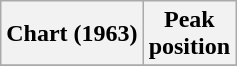<table class="wikitable sortable">
<tr>
<th align="center">Chart (1963)</th>
<th align="center">Peak<br>position</th>
</tr>
<tr>
</tr>
</table>
